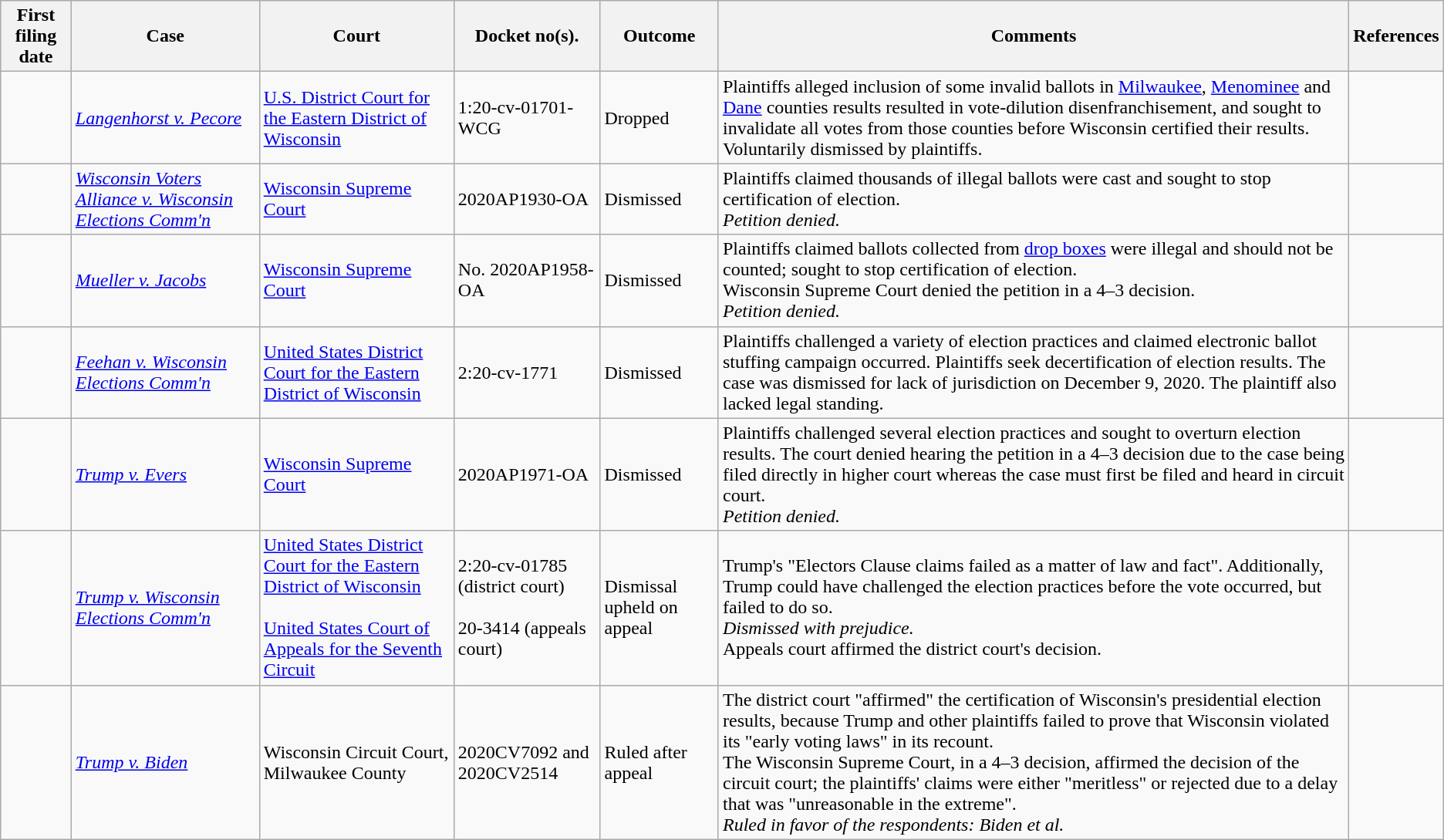<table class="wikitable sortable mw-collapsible">
<tr>
<th>First filing date</th>
<th>Case</th>
<th>Court</th>
<th>Docket no(s).</th>
<th>Outcome</th>
<th>Comments</th>
<th>References</th>
</tr>
<tr>
<td></td>
<td><em><a href='#'>Langenhorst v. Pecore</a></em></td>
<td><a href='#'>U.S. District Court for the Eastern District of Wisconsin</a></td>
<td>1:20-cv-01701-WCG</td>
<td>Dropped</td>
<td>Plaintiffs alleged inclusion of some invalid ballots in <a href='#'>Milwaukee</a>, <a href='#'>Menominee</a> and <a href='#'>Dane</a> counties results resulted in vote-dilution disenfranchisement, and sought to invalidate all votes from those counties before Wisconsin certified their results.<br>Voluntarily dismissed by plaintiffs.</td>
<td></td>
</tr>
<tr>
<td></td>
<td><em><a href='#'>Wisconsin Voters Alliance v. Wisconsin Elections Comm'n</a></em></td>
<td><a href='#'>Wisconsin Supreme Court</a></td>
<td>2020AP1930-OA</td>
<td>Dismissed</td>
<td>Plaintiffs claimed thousands of illegal ballots were cast and sought to stop certification of election.<br><em>Petition denied.</em></td>
<td></td>
</tr>
<tr>
<td></td>
<td><em><a href='#'>Mueller v. Jacobs</a></em></td>
<td><a href='#'>Wisconsin Supreme Court</a></td>
<td>No. 2020AP1958-OA</td>
<td>Dismissed</td>
<td>Plaintiffs claimed ballots collected from <a href='#'>drop boxes</a> were illegal and should not be counted; sought to stop certification of election.<br>Wisconsin Supreme Court denied the petition in a 4–3 decision.<br><em>Petition denied.</em></td>
<td></td>
</tr>
<tr>
<td></td>
<td><em><a href='#'>Feehan v. Wisconsin Elections Comm'n</a></em></td>
<td><a href='#'>United States District Court for the Eastern District of Wisconsin</a></td>
<td>2:20-cv-1771</td>
<td>Dismissed</td>
<td>Plaintiffs challenged a variety of election practices and claimed electronic ballot stuffing campaign occurred. Plaintiffs seek decertification of election results. The case was dismissed for lack of jurisdiction on December 9, 2020. The plaintiff also lacked legal standing.</td>
<td></td>
</tr>
<tr>
<td></td>
<td><em><a href='#'>Trump v. Evers</a></em></td>
<td><a href='#'>Wisconsin Supreme Court</a></td>
<td>2020AP1971-OA</td>
<td>Dismissed</td>
<td>Plaintiffs challenged several election practices and sought to overturn election results. The court denied hearing the petition in a 4–3 decision due to the case being filed directly in higher court whereas the case must first be filed and heard in circuit court.<br><em>Petition denied.</em></td>
<td></td>
</tr>
<tr>
<td></td>
<td><em><a href='#'>Trump v. Wisconsin Elections Comm'n</a></em></td>
<td><a href='#'>United States District Court for the Eastern District of Wisconsin</a><br><br><a href='#'>United States Court of Appeals for the Seventh Circuit</a></td>
<td>2:20-cv-01785 (district court)<br><br>20-3414 (appeals court)</td>
<td>Dismissal upheld on appeal</td>
<td>Trump's "Electors Clause claims failed as a matter of law and fact". Additionally, Trump could have challenged the election practices before the vote occurred, but failed to do so.<br><em>Dismissed with prejudice.</em><br>Appeals court affirmed the district court's decision.</td>
<td></td>
</tr>
<tr>
<td></td>
<td><em><a href='#'>Trump v. Biden</a></em></td>
<td>Wisconsin Circuit Court, Milwaukee County</td>
<td>2020CV7092 and 2020CV2514</td>
<td>Ruled after appeal</td>
<td>The district court "affirmed" the certification of Wisconsin's presidential election results, because Trump and other plaintiffs failed to prove that Wisconsin violated its "early voting laws" in its recount.<br>The Wisconsin Supreme Court, in a 4–3 decision, affirmed the decision of the circuit court; the plaintiffs' claims were either "meritless" or rejected due to a delay that was "unreasonable in the extreme".<br><em>Ruled in favor of the respondents: Biden et al.</em></td>
<td></td>
</tr>
</table>
